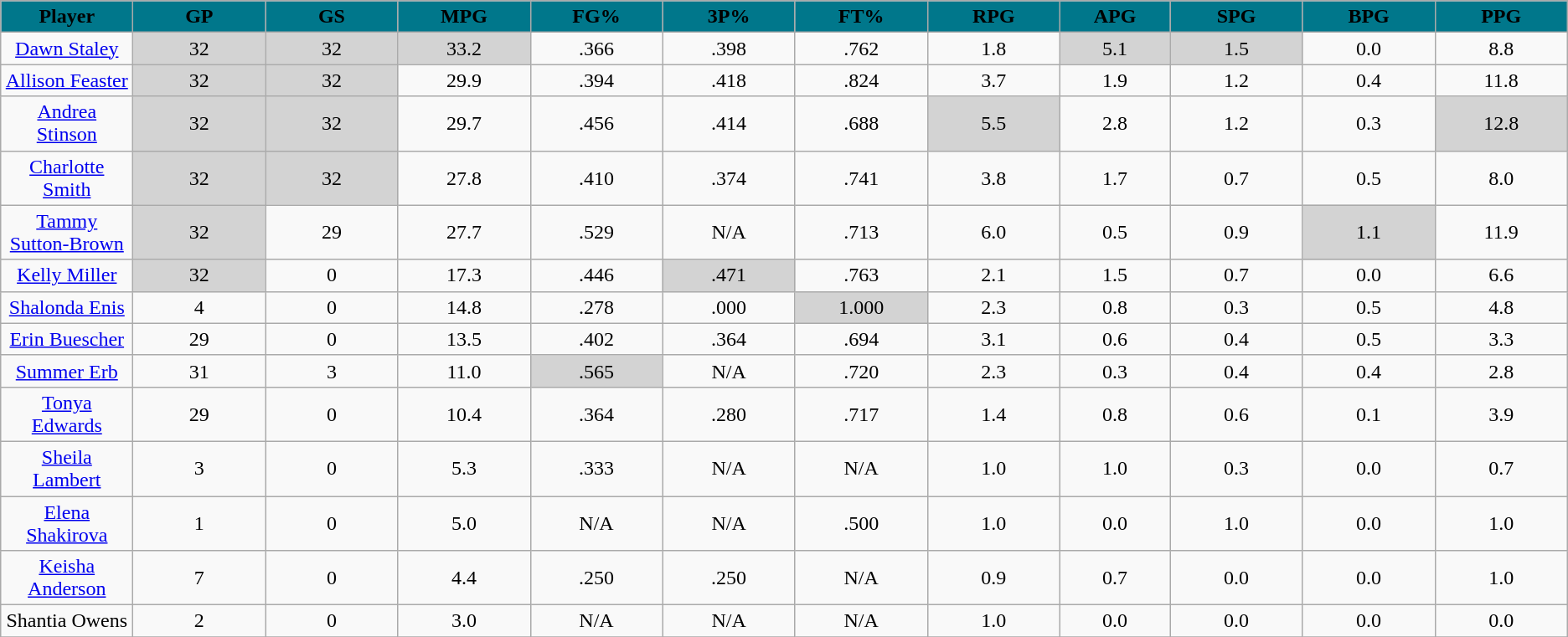<table class="wikitable sortable" style="text-align:center;">
<tr>
<th style="background: #00778B" width="6%"><span>Player</span></th>
<th style="background: #00778B" width="6%"><span>GP</span></th>
<th style="background: #00778B" width="6%"><span>GS</span></th>
<th style="background: #00778B" width="6%"><span>MPG</span></th>
<th style="background: #00778B" width="6%"><span>FG%</span></th>
<th style="background: #00778B" width="6%"><span>3P%</span></th>
<th style="background: #00778B" width="6%"><span>FT%</span></th>
<th style="background: #00778B" width="6%"><span>RPG</span></th>
<th style="background: #00778B" width="5%"><span>APG</span></th>
<th style="background: #00778B" width="6%"><span>SPG</span></th>
<th style="background: #00778B" width="6%"><span>BPG</span></th>
<th style="background: #00778B" width="6%"><span>PPG</span></th>
</tr>
<tr>
<td><a href='#'>Dawn Staley</a></td>
<td style="background:#D3D3D3;">32</td>
<td style="background:#D3D3D3;">32</td>
<td style="background:#D3D3D3;">33.2</td>
<td>.366</td>
<td>.398</td>
<td>.762</td>
<td>1.8</td>
<td style="background:#D3D3D3;">5.1</td>
<td style="background:#D3D3D3;">1.5</td>
<td>0.0</td>
<td>8.8</td>
</tr>
<tr>
<td><a href='#'>Allison Feaster</a></td>
<td style="background:#D3D3D3;">32</td>
<td style="background:#D3D3D3;">32</td>
<td>29.9</td>
<td>.394</td>
<td>.418</td>
<td>.824</td>
<td>3.7</td>
<td>1.9</td>
<td>1.2</td>
<td>0.4</td>
<td>11.8</td>
</tr>
<tr>
<td><a href='#'>Andrea Stinson</a></td>
<td style="background:#D3D3D3;">32</td>
<td style="background:#D3D3D3;">32</td>
<td>29.7</td>
<td>.456</td>
<td>.414</td>
<td>.688</td>
<td style="background:#D3D3D3;">5.5</td>
<td>2.8</td>
<td>1.2</td>
<td>0.3</td>
<td style="background:#D3D3D3;">12.8</td>
</tr>
<tr>
<td><a href='#'>Charlotte Smith</a></td>
<td style="background:#D3D3D3;">32</td>
<td style="background:#D3D3D3;">32</td>
<td>27.8</td>
<td>.410</td>
<td>.374</td>
<td>.741</td>
<td>3.8</td>
<td>1.7</td>
<td>0.7</td>
<td>0.5</td>
<td>8.0</td>
</tr>
<tr>
<td><a href='#'>Tammy Sutton-Brown</a></td>
<td style="background:#D3D3D3;">32</td>
<td>29</td>
<td>27.7</td>
<td>.529</td>
<td>N/A</td>
<td>.713</td>
<td>6.0</td>
<td>0.5</td>
<td>0.9</td>
<td style="background:#D3D3D3;">1.1</td>
<td>11.9</td>
</tr>
<tr>
<td><a href='#'>Kelly Miller</a></td>
<td style="background:#D3D3D3;">32</td>
<td>0</td>
<td>17.3</td>
<td>.446</td>
<td style="background:#D3D3D3;">.471</td>
<td>.763</td>
<td>2.1</td>
<td>1.5</td>
<td>0.7</td>
<td>0.0</td>
<td>6.6</td>
</tr>
<tr>
<td><a href='#'>Shalonda Enis</a></td>
<td>4</td>
<td>0</td>
<td>14.8</td>
<td>.278</td>
<td>.000</td>
<td style="background:#D3D3D3;">1.000</td>
<td>2.3</td>
<td>0.8</td>
<td>0.3</td>
<td>0.5</td>
<td>4.8</td>
</tr>
<tr>
<td><a href='#'>Erin Buescher</a></td>
<td>29</td>
<td>0</td>
<td>13.5</td>
<td>.402</td>
<td>.364</td>
<td>.694</td>
<td>3.1</td>
<td>0.6</td>
<td>0.4</td>
<td>0.5</td>
<td>3.3</td>
</tr>
<tr>
<td><a href='#'>Summer Erb</a></td>
<td>31</td>
<td>3</td>
<td>11.0</td>
<td style="background:#D3D3D3;">.565</td>
<td>N/A</td>
<td>.720</td>
<td>2.3</td>
<td>0.3</td>
<td>0.4</td>
<td>0.4</td>
<td>2.8</td>
</tr>
<tr>
<td><a href='#'>Tonya Edwards</a></td>
<td>29</td>
<td>0</td>
<td>10.4</td>
<td>.364</td>
<td>.280</td>
<td>.717</td>
<td>1.4</td>
<td>0.8</td>
<td>0.6</td>
<td>0.1</td>
<td>3.9</td>
</tr>
<tr>
<td><a href='#'>Sheila Lambert</a></td>
<td>3</td>
<td>0</td>
<td>5.3</td>
<td>.333</td>
<td>N/A</td>
<td>N/A</td>
<td>1.0</td>
<td>1.0</td>
<td>0.3</td>
<td>0.0</td>
<td>0.7</td>
</tr>
<tr>
<td><a href='#'>Elena Shakirova</a></td>
<td>1</td>
<td>0</td>
<td>5.0</td>
<td>N/A</td>
<td>N/A</td>
<td>.500</td>
<td>1.0</td>
<td>0.0</td>
<td>1.0</td>
<td>0.0</td>
<td>1.0</td>
</tr>
<tr>
<td><a href='#'>Keisha Anderson</a></td>
<td>7</td>
<td>0</td>
<td>4.4</td>
<td>.250</td>
<td>.250</td>
<td>N/A</td>
<td>0.9</td>
<td>0.7</td>
<td>0.0</td>
<td>0.0</td>
<td>1.0</td>
</tr>
<tr>
<td>Shantia Owens</td>
<td>2</td>
<td>0</td>
<td>3.0</td>
<td>N/A</td>
<td>N/A</td>
<td>N/A</td>
<td>1.0</td>
<td>0.0</td>
<td>0.0</td>
<td>0.0</td>
<td>0.0</td>
</tr>
<tr>
</tr>
</table>
